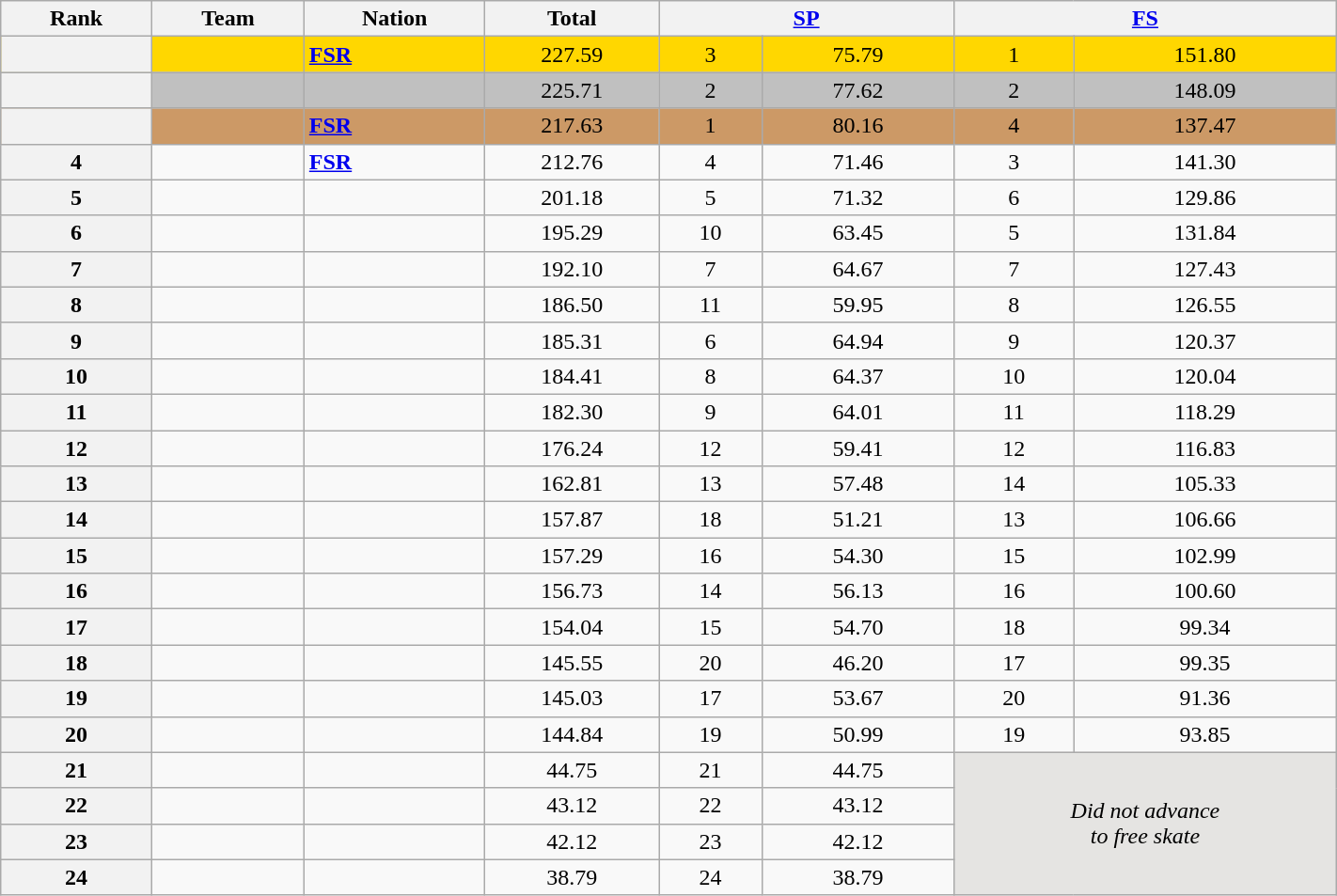<table class="wikitable sortable" style="text-align:center; width:75%">
<tr>
<th scope="col">Rank</th>
<th scope="col">Team</th>
<th scope="col">Nation</th>
<th scope="col">Total</th>
<th colspan="2" width="80px"><a href='#'>SP</a></th>
<th colspan="2" width="80px"><a href='#'>FS</a></th>
</tr>
<tr bgcolor="gold">
<th scope="row"></th>
<td align="left"></td>
<td align="left"><strong><a href='#'>FSR</a></strong></td>
<td align="center">227.59</td>
<td align="center">3</td>
<td align="center">75.79</td>
<td align="center">1</td>
<td align="center">151.80</td>
</tr>
<tr bgcolor="silver">
<th scope="row"></th>
<td align="left"></td>
<td align="left"></td>
<td align="center">225.71</td>
<td align="center">2</td>
<td align="center">77.62</td>
<td align="center">2</td>
<td align="center">148.09</td>
</tr>
<tr bgcolor="#cc9966">
<th scope="row"></th>
<td align="left"></td>
<td align="left"><strong><a href='#'>FSR</a></strong></td>
<td align="center">217.63</td>
<td align="center">1</td>
<td align="center">80.16</td>
<td align="center">4</td>
<td align="center">137.47</td>
</tr>
<tr>
<th scope="row">4</th>
<td align="left"></td>
<td align="left"><strong><a href='#'>FSR</a></strong></td>
<td align="center">212.76</td>
<td align="center">4</td>
<td align="center">71.46</td>
<td align="center">3</td>
<td align="center">141.30</td>
</tr>
<tr>
<th scope="row">5</th>
<td align="left"></td>
<td align="left"></td>
<td align="center">201.18</td>
<td align="center">5</td>
<td align="center">71.32</td>
<td align="center">6</td>
<td align="center">129.86</td>
</tr>
<tr>
<th scope="row">6</th>
<td align="left"></td>
<td align="left"></td>
<td align="center">195.29</td>
<td align="center">10</td>
<td align="center">63.45</td>
<td align="center">5</td>
<td align="center">131.84</td>
</tr>
<tr>
<th scope="row">7</th>
<td align="left"></td>
<td align="left"></td>
<td align="center">192.10</td>
<td align="center">7</td>
<td align="center">64.67</td>
<td align="center">7</td>
<td align="center">127.43</td>
</tr>
<tr>
<th scope="row">8</th>
<td align="left"></td>
<td align="left"></td>
<td align="center">186.50</td>
<td align="center">11</td>
<td align="center">59.95</td>
<td align="center">8</td>
<td align="center">126.55</td>
</tr>
<tr>
<th scope="row">9</th>
<td align="left"></td>
<td align="left"></td>
<td align="center">185.31</td>
<td align="center">6</td>
<td align="center">64.94</td>
<td align="center">9</td>
<td align="center">120.37</td>
</tr>
<tr>
<th scope="row">10</th>
<td align="left"></td>
<td align="left"></td>
<td align="center">184.41</td>
<td align="center">8</td>
<td align="center">64.37</td>
<td align="center">10</td>
<td align="center">120.04</td>
</tr>
<tr>
<th scope="row">11</th>
<td align="left"></td>
<td align="left"></td>
<td align="center">182.30</td>
<td align="center">9</td>
<td align="center">64.01</td>
<td align="center">11</td>
<td align="center">118.29</td>
</tr>
<tr>
<th scope="row">12</th>
<td align="left"></td>
<td align="left"></td>
<td align="center">176.24</td>
<td align="center">12</td>
<td align="center">59.41</td>
<td align="center">12</td>
<td align="center">116.83</td>
</tr>
<tr>
<th scope="row">13</th>
<td align="left"></td>
<td align="left"></td>
<td align="center">162.81</td>
<td align="center">13</td>
<td align="center">57.48</td>
<td align="center">14</td>
<td align="center">105.33</td>
</tr>
<tr>
<th scope="row">14</th>
<td align="left"></td>
<td align="left"></td>
<td align="center">157.87</td>
<td align="center">18</td>
<td align="center">51.21</td>
<td align="center">13</td>
<td align="center">106.66</td>
</tr>
<tr>
<th scope="row">15</th>
<td align="left"></td>
<td align="left"></td>
<td align="center">157.29</td>
<td align="center">16</td>
<td align="center">54.30</td>
<td align="center">15</td>
<td align="center">102.99</td>
</tr>
<tr>
<th scope="row">16</th>
<td align="left"></td>
<td align="left"></td>
<td align="center">156.73</td>
<td align="center">14</td>
<td align="center">56.13</td>
<td align="center">16</td>
<td align="center">100.60</td>
</tr>
<tr>
<th scope="row">17</th>
<td align="left"></td>
<td align="left"></td>
<td align="center">154.04</td>
<td align="center">15</td>
<td align="center">54.70</td>
<td align="center">18</td>
<td align="center">99.34</td>
</tr>
<tr>
<th scope="row">18</th>
<td align="left"></td>
<td align="left"></td>
<td align="center">145.55</td>
<td align="center">20</td>
<td align="center">46.20</td>
<td align="center">17</td>
<td align="center">99.35</td>
</tr>
<tr>
<th scope="row">19</th>
<td align="left"></td>
<td align="left"></td>
<td align="center">145.03</td>
<td align="center">17</td>
<td align="center">53.67</td>
<td align="center">20</td>
<td align="center">91.36</td>
</tr>
<tr>
<th scope="row">20</th>
<td align="left"></td>
<td align="left"></td>
<td align="center">144.84</td>
<td align="center">19</td>
<td align="center">50.99</td>
<td align="center">19</td>
<td align="center">93.85</td>
</tr>
<tr>
<th scope="row">21</th>
<td align="left"></td>
<td align="left"></td>
<td align="center">44.75</td>
<td align="center">21</td>
<td align="center">44.75</td>
<td colspan="2" rowspan="4" align="center" bgcolor="e5e4e2"><em>Did not advance<br>to free skate</em></td>
</tr>
<tr>
<th scope="row">22</th>
<td align="left"></td>
<td align="left"></td>
<td align="center">43.12</td>
<td align="center">22</td>
<td align="center">43.12</td>
</tr>
<tr>
<th scope="row">23</th>
<td align="left"></td>
<td align="left"></td>
<td align="center">42.12</td>
<td align="center">23</td>
<td align="center">42.12</td>
</tr>
<tr>
<th scope="row">24</th>
<td align="left"></td>
<td align="left"></td>
<td align="center">38.79</td>
<td align="center">24</td>
<td align="center">38.79</td>
</tr>
</table>
